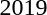<table>
<tr>
<td rowspan=2>2019<br></td>
<td rowspan=2></td>
<td rowspan=2></td>
<td></td>
</tr>
<tr>
<td></td>
</tr>
</table>
